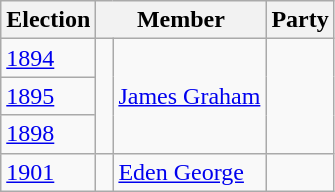<table class="wikitable">
<tr>
<th>Election</th>
<th colspan="2">Member</th>
<th>Party</th>
</tr>
<tr>
<td><a href='#'>1894</a></td>
<td rowspan="3" > </td>
<td rowspan="3"><a href='#'>James Graham</a></td>
<td rowspan="3"></td>
</tr>
<tr>
<td><a href='#'>1895</a></td>
</tr>
<tr>
<td><a href='#'>1898</a></td>
</tr>
<tr>
<td><a href='#'>1901</a></td>
<td> </td>
<td><a href='#'>Eden George</a></td>
<td></td>
</tr>
</table>
